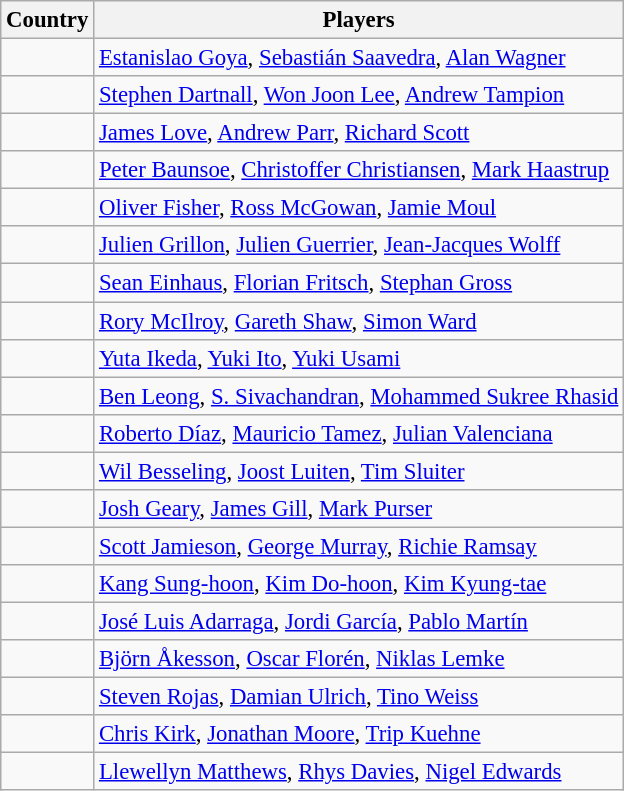<table class="wikitable" style="font-size:95%;">
<tr>
<th>Country</th>
<th>Players</th>
</tr>
<tr>
<td></td>
<td><a href='#'>Estanislao Goya</a>, <a href='#'>Sebastián Saavedra</a>, <a href='#'>Alan Wagner</a></td>
</tr>
<tr>
<td></td>
<td><a href='#'>Stephen Dartnall</a>, <a href='#'>Won Joon Lee</a>, <a href='#'>Andrew Tampion</a></td>
</tr>
<tr>
<td></td>
<td><a href='#'>James Love</a>, <a href='#'>Andrew Parr</a>, <a href='#'>Richard Scott</a></td>
</tr>
<tr>
<td></td>
<td><a href='#'>Peter Baunsoe</a>, <a href='#'>Christoffer Christiansen</a>, <a href='#'>Mark Haastrup</a></td>
</tr>
<tr>
<td></td>
<td><a href='#'>Oliver Fisher</a>, <a href='#'>Ross McGowan</a>, <a href='#'>Jamie Moul</a></td>
</tr>
<tr>
<td></td>
<td><a href='#'>Julien Grillon</a>, <a href='#'>Julien Guerrier</a>, <a href='#'>Jean-Jacques Wolff</a></td>
</tr>
<tr>
<td></td>
<td><a href='#'>Sean Einhaus</a>, <a href='#'>Florian Fritsch</a>, <a href='#'>Stephan Gross</a></td>
</tr>
<tr>
<td></td>
<td><a href='#'>Rory McIlroy</a>, <a href='#'>Gareth Shaw</a>, <a href='#'>Simon Ward</a></td>
</tr>
<tr>
<td></td>
<td><a href='#'>Yuta Ikeda</a>, <a href='#'>Yuki Ito</a>, <a href='#'>Yuki Usami</a></td>
</tr>
<tr>
<td></td>
<td><a href='#'>Ben Leong</a>, <a href='#'>S. Sivachandran</a>, <a href='#'>Mohammed Sukree Rhasid</a></td>
</tr>
<tr>
<td></td>
<td><a href='#'>Roberto Díaz</a>, <a href='#'>Mauricio Tamez</a>, <a href='#'>Julian Valenciana</a></td>
</tr>
<tr>
<td></td>
<td><a href='#'>Wil Besseling</a>, <a href='#'>Joost Luiten</a>, <a href='#'>Tim Sluiter</a></td>
</tr>
<tr>
<td></td>
<td><a href='#'>Josh Geary</a>, <a href='#'>James Gill</a>, <a href='#'>Mark Purser</a></td>
</tr>
<tr>
<td></td>
<td><a href='#'>Scott Jamieson</a>, <a href='#'>George Murray</a>, <a href='#'>Richie Ramsay</a></td>
</tr>
<tr>
<td></td>
<td><a href='#'>Kang Sung-hoon</a>, <a href='#'>Kim Do-hoon</a>, <a href='#'>Kim Kyung-tae</a></td>
</tr>
<tr>
<td></td>
<td><a href='#'>José Luis Adarraga</a>, <a href='#'>Jordi García</a>, <a href='#'>Pablo Martín</a></td>
</tr>
<tr>
<td></td>
<td><a href='#'>Björn Åkesson</a>, <a href='#'>Oscar Florén</a>, <a href='#'>Niklas Lemke</a></td>
</tr>
<tr>
<td></td>
<td><a href='#'>Steven Rojas</a>, <a href='#'>Damian Ulrich</a>, <a href='#'>Tino Weiss</a></td>
</tr>
<tr>
<td></td>
<td><a href='#'>Chris Kirk</a>, <a href='#'>Jonathan Moore</a>, <a href='#'>Trip Kuehne</a></td>
</tr>
<tr>
<td></td>
<td><a href='#'>Llewellyn Matthews</a>, <a href='#'>Rhys Davies</a>, <a href='#'>Nigel Edwards</a></td>
</tr>
</table>
